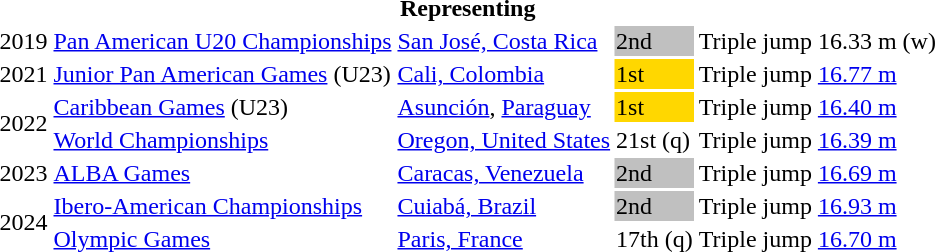<table>
<tr>
<th colspan="6">Representing </th>
</tr>
<tr>
<td>2019</td>
<td><a href='#'>Pan American U20 Championships</a></td>
<td><a href='#'>San José, Costa Rica</a></td>
<td bgcolor=silver>2nd</td>
<td>Triple jump</td>
<td>16.33 m (w)</td>
</tr>
<tr>
<td>2021</td>
<td><a href='#'>Junior Pan American Games</a> (U23)</td>
<td><a href='#'>Cali, Colombia</a></td>
<td bgcolor=gold>1st</td>
<td>Triple jump</td>
<td><a href='#'>16.77 m</a></td>
</tr>
<tr>
<td rowspan=2>2022</td>
<td><a href='#'>Caribbean Games</a> (U23)</td>
<td><a href='#'>Asunción</a>, <a href='#'>Paraguay</a></td>
<td bgcolor=gold>1st</td>
<td>Triple jump</td>
<td><a href='#'>16.40 m</a></td>
</tr>
<tr>
<td><a href='#'>World Championships</a></td>
<td><a href='#'>Oregon, United States</a></td>
<td>21st (q)</td>
<td>Triple jump</td>
<td><a href='#'>16.39 m</a></td>
</tr>
<tr>
<td>2023</td>
<td><a href='#'>ALBA Games</a></td>
<td><a href='#'>Caracas, Venezuela</a></td>
<td bgcolor=silver>2nd</td>
<td>Triple jump</td>
<td><a href='#'>16.69 m</a></td>
</tr>
<tr>
<td rowspan=2>2024</td>
<td><a href='#'>Ibero-American Championships</a></td>
<td><a href='#'>Cuiabá, Brazil</a></td>
<td bgcolor=silver>2nd</td>
<td>Triple jump</td>
<td><a href='#'>16.93 m</a></td>
</tr>
<tr>
<td><a href='#'>Olympic Games</a></td>
<td><a href='#'>Paris, France</a></td>
<td>17th (q)</td>
<td>Triple jump</td>
<td><a href='#'>16.70 m</a></td>
</tr>
</table>
